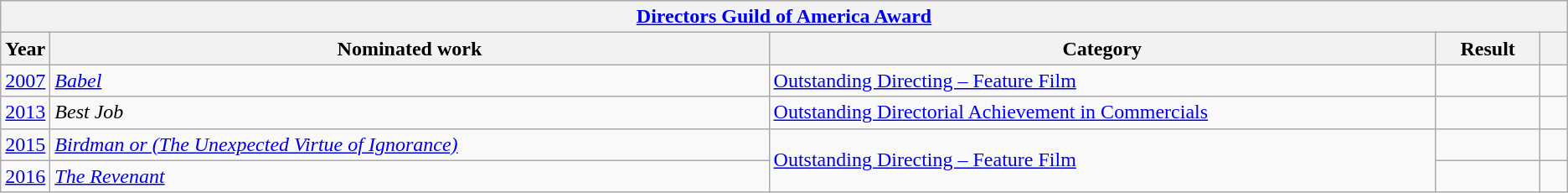<table class="wikitable">
<tr>
<th colspan="5" style="text-align:center;"><a href='#'>Directors Guild of America Award</a></th>
</tr>
<tr>
<th scope="col" style="width:1em;">Year</th>
<th scope="col" style="width:39em;">Nominated work</th>
<th scope="col" style="width:36em;">Category</th>
<th scope="col" style="width:5em;">Result</th>
<th scope="col" style="width:1em;"></th>
</tr>
<tr>
<td><a href='#'>2007</a></td>
<td><em><a href='#'>Babel</a></em></td>
<td><a href='#'>Outstanding Directing – Feature Film</a></td>
<td></td>
<td style="text-align:center;"></td>
</tr>
<tr>
<td><a href='#'>2013</a></td>
<td><em>Best Job</em></td>
<td><a href='#'>Outstanding Directorial Achievement in Commercials</a></td>
<td></td>
<td style="text-align:center;"></td>
</tr>
<tr>
<td><a href='#'>2015</a></td>
<td><em><a href='#'>Birdman or (The Unexpected Virtue of Ignorance)</a></em></td>
<td rowspan="2"><a href='#'>Outstanding Directing – Feature Film</a></td>
<td></td>
<td style="text-align:center;"></td>
</tr>
<tr>
<td><a href='#'>2016</a></td>
<td><em><a href='#'>The Revenant</a></em></td>
<td></td>
<td style="text-align:center;"></td>
</tr>
</table>
